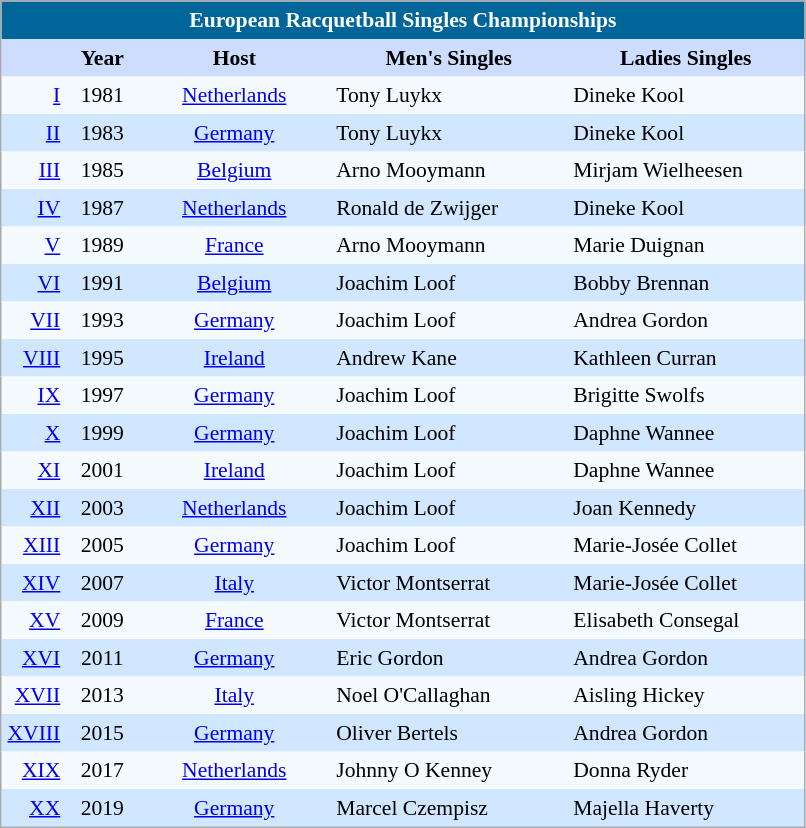<table cellpadding="4" cellspacing="0" style="background: #f9f9f9; border: 1px #aaa solid; border-collapse: collapse; font-size: 90%;">
<tr align=center bgcolor=#006699 style="color:white;">
<th width=100% colspan=5><strong>European Racquetball Singles Championships</strong></th>
</tr>
<tr align=center bgcolor=#ccddff>
<th width=25></th>
<th width=40>Year</th>
<th width=120>Host</th>
<th width=150>Men's Singles</th>
<th width=150>Ladies Singles</th>
</tr>
<tr bgcolor=#F5FAFF>
<td align="right"><a href='#'>I</a></td>
<td align="center">1981</td>
<td align="center"><a href='#'>Netherlands</a></td>
<td> Tony Luykx</td>
<td> Dineke Kool</td>
</tr>
<tr bgcolor=#D0E7FF>
<td align="right"><a href='#'>II</a></td>
<td align="center">1983</td>
<td align="center"><a href='#'>Germany</a></td>
<td> Tony Luykx</td>
<td> Dineke Kool</td>
</tr>
<tr bgcolor=#F5FAFF>
<td align="right"><a href='#'>III</a></td>
<td align="center">1985</td>
<td align="center"><a href='#'>Belgium</a></td>
<td> Arno Mooymann</td>
<td> Mirjam Wielheesen</td>
</tr>
<tr bgcolor=#D0E7FF>
<td align="right"><a href='#'>IV</a></td>
<td align="center">1987</td>
<td align="center"><a href='#'>Netherlands</a></td>
<td> Ronald de Zwijger</td>
<td> Dineke Kool</td>
</tr>
<tr bgcolor=#F5FAFF>
<td align="right"><a href='#'>V</a></td>
<td align="center">1989</td>
<td align="center"><a href='#'>France</a></td>
<td> Arno Mooymann</td>
<td> Marie Duignan</td>
</tr>
<tr bgcolor=#D0E7FF>
<td align="right"><a href='#'>VI</a></td>
<td align="center">1991</td>
<td align="center"><a href='#'>Belgium</a></td>
<td> Joachim Loof</td>
<td> Bobby Brennan</td>
</tr>
<tr bgcolor=#F5FAFF>
<td align="right"><a href='#'>VII</a></td>
<td align="center">1993</td>
<td align="center"><a href='#'>Germany</a></td>
<td> Joachim Loof</td>
<td> Andrea Gordon</td>
</tr>
<tr bgcolor=#D0E7FF>
<td align="right"><a href='#'>VIII</a></td>
<td align="center">1995</td>
<td align="center"><a href='#'>Ireland</a></td>
<td> Andrew Kane</td>
<td> Kathleen Curran</td>
</tr>
<tr bgcolor=#F5FAFF>
<td align="right"><a href='#'>IX</a></td>
<td align="center">1997</td>
<td align="center"><a href='#'>Germany</a></td>
<td> Joachim Loof</td>
<td> Brigitte Swolfs</td>
</tr>
<tr bgcolor=#D0E7FF>
<td align="right"><a href='#'>X</a></td>
<td align="center">1999</td>
<td align="center"><a href='#'>Germany</a></td>
<td> Joachim Loof</td>
<td> Daphne Wannee</td>
</tr>
<tr bgcolor=#F5FAFF>
<td align="right"><a href='#'>XI</a></td>
<td align="center">2001</td>
<td align="center"><a href='#'>Ireland</a></td>
<td> Joachim Loof</td>
<td> Daphne Wannee</td>
</tr>
<tr bgcolor=#D0E7FF>
<td align="right"><a href='#'>XII</a></td>
<td align="center">2003</td>
<td align="center"><a href='#'>Netherlands</a></td>
<td> Joachim Loof</td>
<td> Joan Kennedy</td>
</tr>
<tr bgcolor=#F5FAFF>
<td align="right"><a href='#'>XIII</a></td>
<td align="center">2005</td>
<td align="center"><a href='#'>Germany</a></td>
<td> Joachim Loof</td>
<td> Marie-Josée Collet</td>
</tr>
<tr bgcolor=#D0E7FF>
<td align="right"><a href='#'>XIV</a></td>
<td align="center">2007</td>
<td align="center"><a href='#'>Italy</a></td>
<td> Victor Montserrat</td>
<td> Marie-Josée Collet</td>
</tr>
<tr bgcolor=#F5FAFF>
<td align="right"><a href='#'>XV</a></td>
<td align="center">2009</td>
<td align="center"><a href='#'>France</a></td>
<td> Victor Montserrat</td>
<td> Elisabeth Consegal</td>
</tr>
<tr bgcolor=#D0E7FF>
<td align="right"><a href='#'>XVI</a></td>
<td align="center">2011</td>
<td align="center"><a href='#'>Germany</a></td>
<td> Eric Gordon</td>
<td> Andrea Gordon</td>
</tr>
<tr bgcolor=#F5FAFF>
<td align="right"><a href='#'>XVII</a></td>
<td align="center">2013</td>
<td align="center"><a href='#'>Italy</a></td>
<td> Noel O'Callaghan</td>
<td> Aisling Hickey</td>
</tr>
<tr bgcolor=#D0E7FF>
<td align="right"><a href='#'>XVIII</a></td>
<td align="center">2015</td>
<td align="center"><a href='#'>Germany</a></td>
<td> Oliver Bertels</td>
<td> Andrea Gordon</td>
</tr>
<tr bgcolor=#F5FAFF>
<td align="right"><a href='#'>XIX</a></td>
<td align="center">2017</td>
<td align="center"><a href='#'>Netherlands</a></td>
<td> Johnny O Kenney</td>
<td> Donna Ryder</td>
</tr>
<tr bgcolor=#D0E7FF>
<td align="right"><a href='#'>XX</a></td>
<td align="center">2019</td>
<td align="center"><a href='#'>Germany</a></td>
<td> Marcel Czempisz</td>
<td> Majella Haverty</td>
</tr>
</table>
